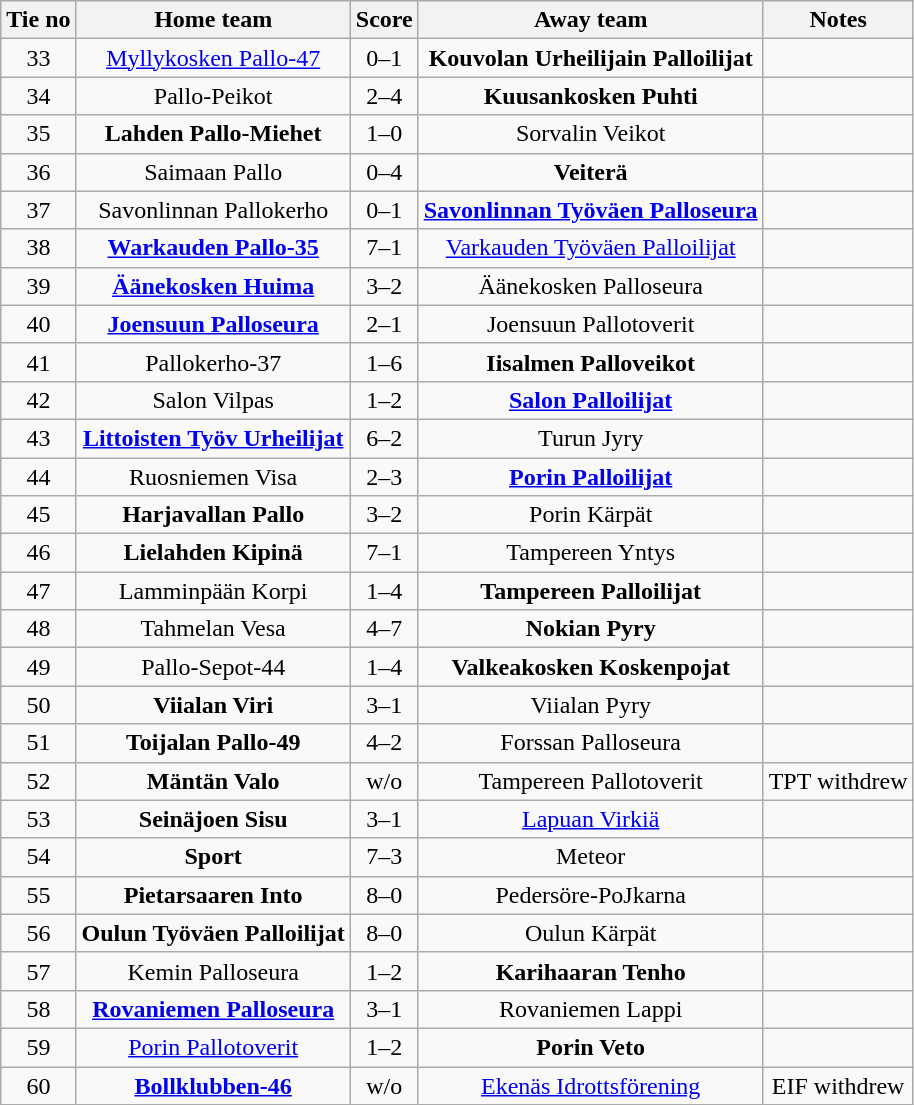<table class="wikitable" style="text-align:center">
<tr>
<th style= width="40px">Tie no</th>
<th style= width="150px">Home team</th>
<th style= width="60px">Score</th>
<th style= width="150px">Away team</th>
<th style= width="30px">Notes</th>
</tr>
<tr>
<td>33</td>
<td><a href='#'>Myllykosken Pallo-47</a></td>
<td>0–1</td>
<td><strong>Kouvolan Urheilijain Palloilijat</strong></td>
<td></td>
</tr>
<tr>
<td>34</td>
<td>Pallo-Peikot</td>
<td>2–4</td>
<td><strong>Kuusankosken Puhti</strong></td>
<td></td>
</tr>
<tr>
<td>35</td>
<td><strong>Lahden Pallo-Miehet</strong></td>
<td>1–0</td>
<td>Sorvalin Veikot</td>
<td></td>
</tr>
<tr>
<td>36</td>
<td>Saimaan Pallo</td>
<td>0–4</td>
<td><strong>Veiterä</strong></td>
<td></td>
</tr>
<tr>
<td>37</td>
<td>Savonlinnan Pallokerho</td>
<td>0–1</td>
<td><strong><a href='#'>Savonlinnan Työväen Palloseura</a></strong></td>
<td></td>
</tr>
<tr>
<td>38</td>
<td><strong><a href='#'>Warkauden Pallo-35</a></strong></td>
<td>7–1</td>
<td><a href='#'>Varkauden Työväen Palloilijat</a></td>
<td></td>
</tr>
<tr>
<td>39</td>
<td><strong><a href='#'>Äänekosken Huima</a></strong></td>
<td>3–2</td>
<td>Äänekosken Palloseura</td>
<td></td>
</tr>
<tr>
<td>40</td>
<td><strong><a href='#'>Joensuun Palloseura</a></strong></td>
<td>2–1</td>
<td>Joensuun Pallotoverit</td>
<td></td>
</tr>
<tr>
<td>41</td>
<td>Pallokerho-37</td>
<td>1–6</td>
<td><strong>Iisalmen Palloveikot</strong></td>
<td></td>
</tr>
<tr>
<td>42</td>
<td>Salon Vilpas</td>
<td>1–2</td>
<td><strong><a href='#'>Salon Palloilijat</a></strong></td>
<td></td>
</tr>
<tr>
<td>43</td>
<td><strong><a href='#'>Littoisten Työv Urheilijat</a></strong></td>
<td>6–2</td>
<td>Turun Jyry</td>
<td></td>
</tr>
<tr>
<td>44</td>
<td>Ruosniemen Visa</td>
<td>2–3</td>
<td><strong><a href='#'>Porin Palloilijat</a></strong></td>
<td></td>
</tr>
<tr>
<td>45</td>
<td><strong>Harjavallan Pallo</strong></td>
<td>3–2</td>
<td>Porin Kärpät</td>
<td></td>
</tr>
<tr>
<td>46</td>
<td><strong>Lielahden Kipinä</strong></td>
<td>7–1</td>
<td>Tampereen Yntys</td>
<td></td>
</tr>
<tr>
<td>47</td>
<td>Lamminpään Korpi</td>
<td>1–4</td>
<td><strong>Tampereen Palloilijat</strong></td>
<td></td>
</tr>
<tr>
<td>48</td>
<td>Tahmelan Vesa</td>
<td>4–7</td>
<td><strong>Nokian Pyry</strong></td>
<td></td>
</tr>
<tr>
<td>49</td>
<td>Pallo-Sepot-44</td>
<td>1–4</td>
<td><strong>Valkeakosken Koskenpojat</strong></td>
<td></td>
</tr>
<tr>
<td>50</td>
<td><strong>Viialan Viri</strong></td>
<td>3–1</td>
<td>Viialan Pyry</td>
<td></td>
</tr>
<tr>
<td>51</td>
<td><strong>Toijalan Pallo-49</strong></td>
<td>4–2</td>
<td>Forssan Palloseura</td>
<td></td>
</tr>
<tr>
<td>52</td>
<td><strong>Mäntän Valo</strong></td>
<td>w/o</td>
<td>Tampereen Pallotoverit</td>
<td>TPT withdrew</td>
</tr>
<tr>
<td>53</td>
<td><strong>Seinäjoen Sisu</strong></td>
<td>3–1</td>
<td><a href='#'>Lapuan Virkiä</a></td>
<td></td>
</tr>
<tr>
<td>54</td>
<td><strong>Sport</strong></td>
<td>7–3</td>
<td>Meteor</td>
<td></td>
</tr>
<tr>
<td>55</td>
<td><strong>Pietarsaaren Into</strong></td>
<td>8–0</td>
<td>Pedersöre-PoJkarna</td>
<td></td>
</tr>
<tr>
<td>56</td>
<td><strong>Oulun Työväen Palloilijat</strong></td>
<td>8–0</td>
<td>Oulun Kärpät</td>
<td></td>
</tr>
<tr>
<td>57</td>
<td>Kemin Palloseura</td>
<td>1–2</td>
<td><strong>Karihaaran Tenho</strong></td>
<td></td>
</tr>
<tr>
<td>58</td>
<td><strong><a href='#'>Rovaniemen Palloseura</a></strong></td>
<td>3–1</td>
<td>Rovaniemen Lappi</td>
<td></td>
</tr>
<tr>
<td>59</td>
<td><a href='#'>Porin Pallotoverit</a></td>
<td>1–2</td>
<td><strong>Porin Veto</strong></td>
<td></td>
</tr>
<tr>
<td>60</td>
<td><strong><a href='#'>Bollklubben-46</a></strong></td>
<td>w/o</td>
<td><a href='#'>Ekenäs Idrottsförening</a></td>
<td>EIF withdrew</td>
</tr>
</table>
